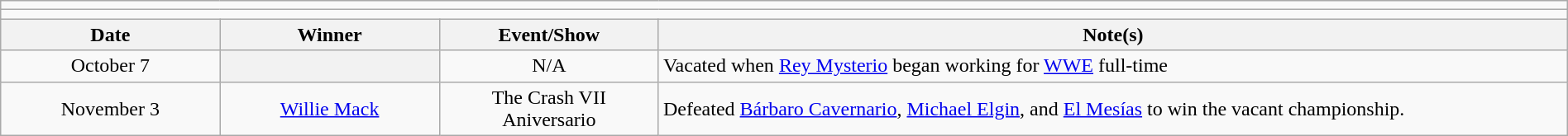<table class="wikitable" style="text-align:center; width:100%;">
<tr>
<td colspan="5"></td>
</tr>
<tr>
<td colspan="5"><strong></strong></td>
</tr>
<tr>
<th width=14%>Date</th>
<th width=14%>Winner</th>
<th width=14%>Event/Show</th>
<th width=58%>Note(s)</th>
</tr>
<tr>
<td>October 7</td>
<th></th>
<td>N/A</td>
<td align=left>Vacated when <a href='#'>Rey Mysterio</a> began working for <a href='#'>WWE</a> full-time</td>
</tr>
<tr>
<td>November 3</td>
<td><a href='#'>Willie Mack</a></td>
<td>The Crash VII Aniversario</td>
<td align=left>Defeated <a href='#'>Bárbaro Cavernario</a>, <a href='#'>Michael Elgin</a>, and <a href='#'>El Mesías</a> to win the vacant championship.</td>
</tr>
</table>
